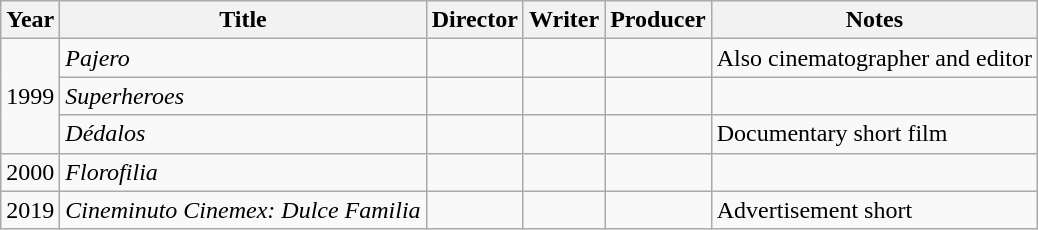<table class="wikitable sortable">
<tr>
<th style="width:26px;">Year</th>
<th>Title</th>
<th>Director</th>
<th>Writer</th>
<th>Producer</th>
<th>Notes</th>
</tr>
<tr>
<td rowspan="3">1999</td>
<td><em>Pajero</em></td>
<td></td>
<td></td>
<td></td>
<td>Also cinematographer and editor</td>
</tr>
<tr>
<td><em>Superheroes</em></td>
<td></td>
<td></td>
<td></td>
<td></td>
</tr>
<tr>
<td><em>Dédalos</em></td>
<td></td>
<td></td>
<td></td>
<td>Documentary short film</td>
</tr>
<tr>
<td>2000</td>
<td><em>Florofilia</em></td>
<td></td>
<td></td>
<td></td>
<td></td>
</tr>
<tr>
<td>2019</td>
<td><em>Cineminuto Cinemex: Dulce Familia</em></td>
<td></td>
<td></td>
<td></td>
<td>Advertisement short</td>
</tr>
</table>
